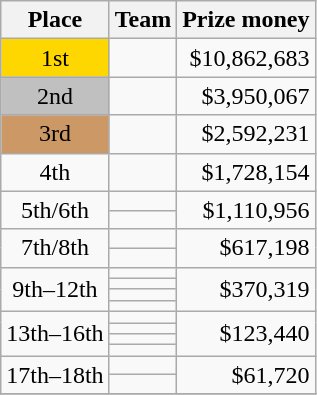<table class="wikitable">
<tr>
<th scope="col">Place</th>
<th scope="col">Team</th>
<th scope="col">Prize money</th>
</tr>
<tr>
<td style="text-align:center; background:gold;">1st</td>
<td></td>
<td style="text-align:right">$10,862,683</td>
</tr>
<tr>
<td style="text-align:center; background:silver;">2nd</td>
<td></td>
<td style="text-align:right">$3,950,067</td>
</tr>
<tr>
<td style="text-align:center; background:#c96;">3rd</td>
<td></td>
<td style="text-align:right">$2,592,231</td>
</tr>
<tr>
<td style="text-align:center">4th</td>
<td></td>
<td style="text-align:right">$1,728,154</td>
</tr>
<tr>
<td style="text-align:center" rowspan="2">5th/6th</td>
<td></td>
<td rowspan="2" style="text-align:right">$1,110,956</td>
</tr>
<tr>
<td></td>
</tr>
<tr>
<td style="text-align:center" rowspan="2">7th/8th</td>
<td></td>
<td rowspan="2" style="text-align:right">$617,198</td>
</tr>
<tr>
<td></td>
</tr>
<tr>
<td style="text-align:center" rowspan="4">9th–12th</td>
<td></td>
<td rowspan="4" style="text-align:right">$370,319</td>
</tr>
<tr>
<td></td>
</tr>
<tr>
<td></td>
</tr>
<tr>
<td></td>
</tr>
<tr>
<td style="text-align:center" rowspan="4">13th–16th</td>
<td></td>
<td rowspan="4" style="text-align:right">$123,440</td>
</tr>
<tr>
<td></td>
</tr>
<tr>
<td></td>
</tr>
<tr>
<td></td>
</tr>
<tr>
<td style="text-align:center" rowspan="2">17th–18th</td>
<td></td>
<td rowspan="2" style="text-align:right">$61,720</td>
</tr>
<tr>
<td></td>
</tr>
<tr>
</tr>
</table>
